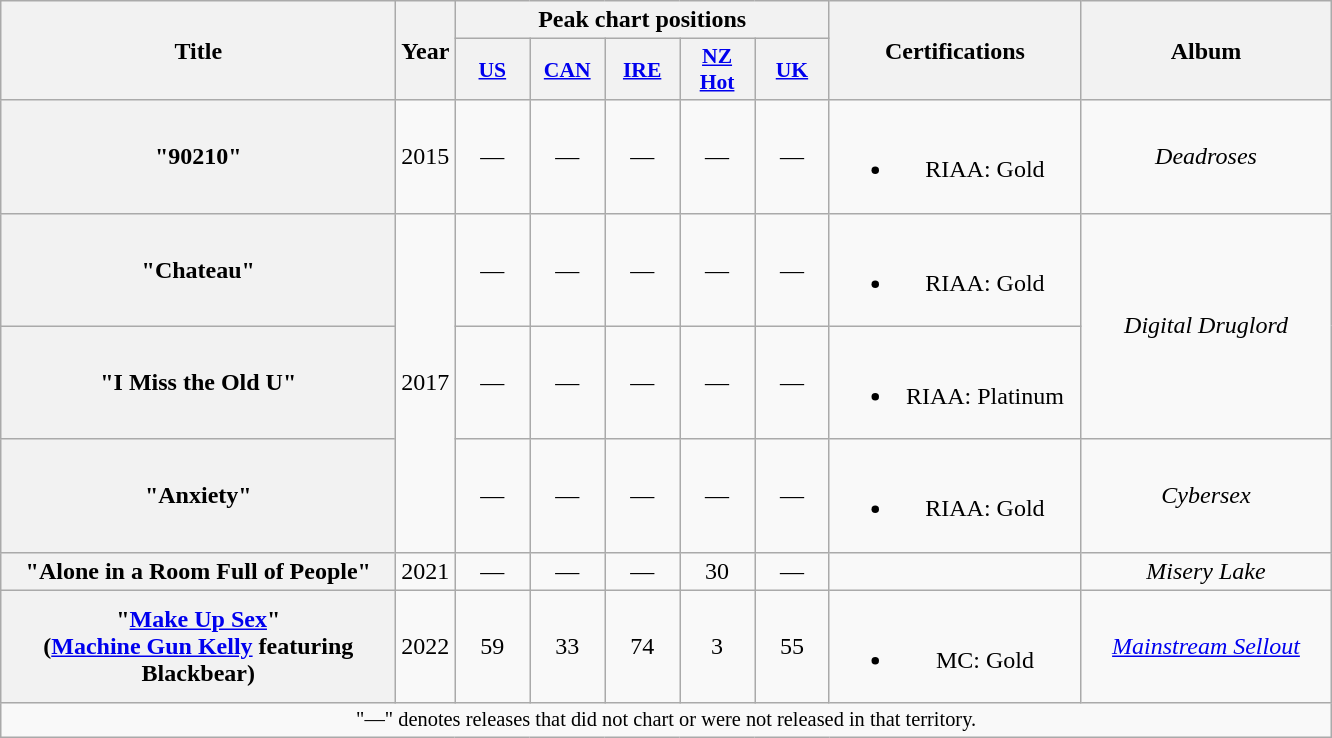<table class="wikitable plainrowheaders" style="text-align:center;">
<tr>
<th scope="col" rowspan="2" style="width:16em;">Title</th>
<th scope="col" rowspan="2" style="width:1em;">Year</th>
<th colspan="5">Peak chart positions</th>
<th scope="col" rowspan="2" style="width:10em;">Certifications</th>
<th scope="col" rowspan="2" style="width:10em;">Album</th>
</tr>
<tr>
<th scope="col" style="width:3em;font-size:90%;"><a href='#'>US</a><br></th>
<th scope="col" style="width:3em;font-size:90%;"><a href='#'>CAN</a><br></th>
<th scope="col" style="width:3em;font-size:90%;"><a href='#'>IRE</a><br></th>
<th scope="col" style="width:3em;font-size:90%;"><a href='#'>NZ<br>Hot</a><br></th>
<th scope="col" style="width:3em;font-size:90%;"><a href='#'>UK</a><br></th>
</tr>
<tr>
<th scope="row">"90210"<br> </th>
<td rowspan=1>2015</td>
<td>—</td>
<td>—</td>
<td>—</td>
<td>—</td>
<td>—</td>
<td><br><ul><li>RIAA: Gold</li></ul></td>
<td><em>Deadroses</em></td>
</tr>
<tr>
<th scope="row">"Chateau"</th>
<td rowspan=3>2017</td>
<td>—</td>
<td>—</td>
<td>—</td>
<td>—</td>
<td>—</td>
<td><br><ul><li>RIAA: Gold</li></ul></td>
<td rowspan=2><em>Digital Druglord</em></td>
</tr>
<tr>
<th scope="row">"I Miss the Old U"</th>
<td>—</td>
<td>—</td>
<td>—</td>
<td>—</td>
<td>—</td>
<td><br><ul><li>RIAA: Platinum</li></ul></td>
</tr>
<tr>
<th scope="row">"Anxiety"<br> </th>
<td>—</td>
<td>—</td>
<td>—</td>
<td>—</td>
<td>—</td>
<td><br><ul><li>RIAA: Gold</li></ul></td>
<td><em>Cybersex</em></td>
</tr>
<tr>
<th scope="row">"Alone in a Room Full of People"</th>
<td>2021</td>
<td>—</td>
<td>—</td>
<td>—</td>
<td>30</td>
<td>—</td>
<td></td>
<td><em>Misery Lake</em></td>
</tr>
<tr>
<th scope="row">"<a href='#'>Make Up Sex</a>"<br><span>(<a href='#'>Machine Gun Kelly</a> featuring Blackbear)</span></th>
<td>2022</td>
<td>59</td>
<td>33</td>
<td>74</td>
<td>3</td>
<td>55</td>
<td><br><ul><li>MC: Gold</li></ul></td>
<td><em><a href='#'>Mainstream Sellout</a></em></td>
</tr>
<tr>
<td colspan="9" style="font-size:85%">"—" denotes releases that did not chart or were not released in that territory.</td>
</tr>
</table>
